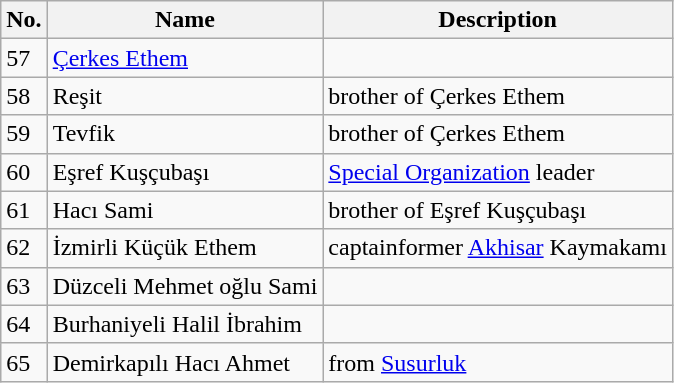<table class="wikitable">
<tr>
<th>No.</th>
<th>Name</th>
<th>Description</th>
</tr>
<tr>
<td>57</td>
<td><a href='#'>Çerkes Ethem</a></td>
<td></td>
</tr>
<tr>
<td>58</td>
<td>Reşit</td>
<td>brother of Çerkes Ethem</td>
</tr>
<tr>
<td>59</td>
<td>Tevfik</td>
<td>brother of Çerkes Ethem</td>
</tr>
<tr>
<td>60</td>
<td>Eşref Kuşçubaşı</td>
<td><a href='#'>Special Organization</a> leader</td>
</tr>
<tr>
<td>61</td>
<td>Hacı Sami</td>
<td>brother of Eşref Kuşçubaşı</td>
</tr>
<tr>
<td>62</td>
<td>İzmirli Küçük Ethem</td>
<td>captainformer <a href='#'>Akhisar</a> Kaymakamı</td>
</tr>
<tr>
<td>63</td>
<td>Düzceli Mehmet oğlu Sami</td>
<td></td>
</tr>
<tr>
<td>64</td>
<td>Burhaniyeli Halil İbrahim</td>
<td></td>
</tr>
<tr>
<td>65</td>
<td>Demirkapılı Hacı Ahmet</td>
<td>from <a href='#'>Susurluk</a></td>
</tr>
</table>
